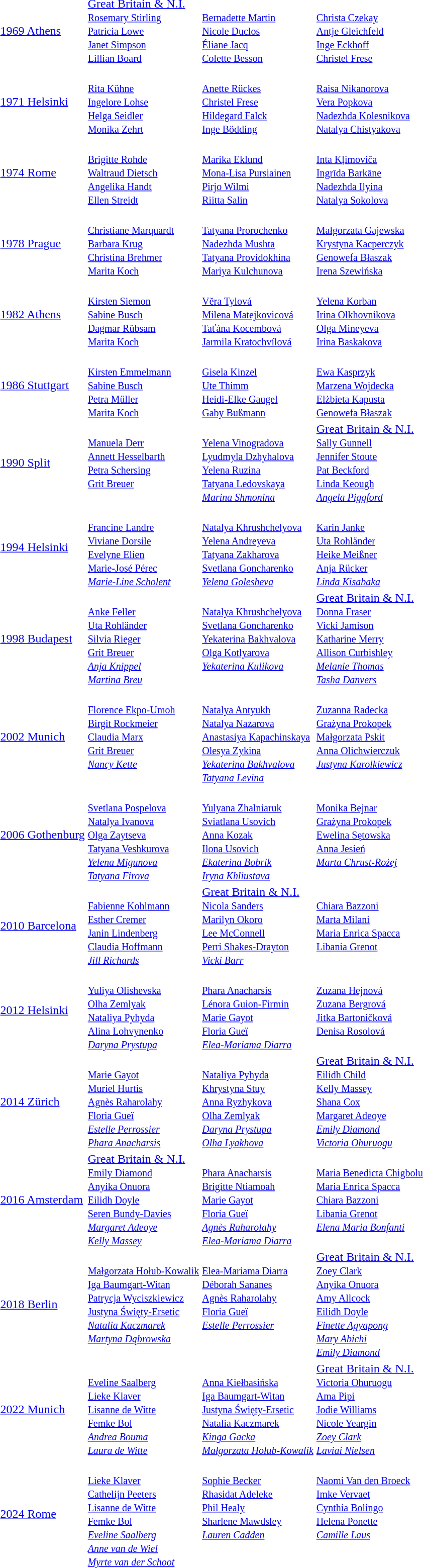<table>
<tr>
<td><a href='#'>1969 Athens</a><br></td>
<td> <a href='#'>Great Britain & N.I.</a><small><br><a href='#'>Rosemary Stirling</a><br><a href='#'>Patricia Lowe</a><br><a href='#'>Janet Simpson</a><br><a href='#'>Lillian Board</a></small></td>
<td><small><br><a href='#'>Bernadette Martin</a><br><a href='#'>Nicole Duclos</a><br><a href='#'>Éliane Jacq</a><br><a href='#'>Colette Besson</a></small></td>
<td><small><br><a href='#'>Christa Czekay</a><br><a href='#'>Antje Gleichfeld</a><br><a href='#'>Inge Eckhoff</a><br><a href='#'>Christel Frese</a></small></td>
</tr>
<tr>
<td><a href='#'>1971 Helsinki</a><br></td>
<td><small><br><a href='#'>Rita Kühne</a><br><a href='#'>Ingelore Lohse</a><br><a href='#'>Helga Seidler</a><br><a href='#'>Monika Zehrt</a></small></td>
<td><small><br><a href='#'>Anette Rückes</a><br><a href='#'>Christel Frese</a><br><a href='#'>Hildegard Falck</a><br><a href='#'>Inge Bödding</a></small></td>
<td><small><br><a href='#'>Raisa Nikanorova</a><br><a href='#'>Vera Popkova</a><br><a href='#'>Nadezhda Kolesnikova</a><br><a href='#'>Natalya Chistyakova</a></small></td>
</tr>
<tr>
<td><a href='#'>1974 Rome</a><br></td>
<td><small><br><a href='#'>Brigitte Rohde</a><br><a href='#'>Waltraud Dietsch</a><br><a href='#'>Angelika Handt</a><br><a href='#'>Ellen Streidt</a></small></td>
<td><small><br><a href='#'>Marika Eklund</a><br><a href='#'>Mona-Lisa Pursiainen</a><br><a href='#'>Pirjo Wilmi</a><br><a href='#'>Riitta Salin</a></small></td>
<td><small><br><a href='#'>Inta Kļimoviča</a><br><a href='#'>Ingrīda Barkāne</a><br><a href='#'>Nadezhda Ilyina</a><br><a href='#'>Natalya Sokolova</a></small></td>
</tr>
<tr>
<td><a href='#'>1978 Prague</a><br></td>
<td><small><br><a href='#'>Christiane Marquardt</a><br><a href='#'>Barbara Krug</a><br><a href='#'>Christina Brehmer</a><br><a href='#'>Marita Koch</a></small></td>
<td><small><br><a href='#'>Tatyana Prorochenko</a><br><a href='#'>Nadezhda Mushta</a><br><a href='#'>Tatyana Providokhina</a><br><a href='#'>Mariya Kulchunova</a></small></td>
<td><small><br><a href='#'>Małgorzata Gajewska</a><br><a href='#'>Krystyna Kacperczyk</a><br><a href='#'>Genowefa Błaszak</a><br><a href='#'>Irena Szewińska</a></small></td>
</tr>
<tr>
<td><a href='#'>1982 Athens</a><br></td>
<td><small><br><a href='#'>Kirsten Siemon</a><br><a href='#'>Sabine Busch</a><br><a href='#'>Dagmar Rübsam</a><br><a href='#'>Marita Koch</a></small></td>
<td><small><br><a href='#'>Věra Tylová</a><br><a href='#'>Milena Matejkovicová</a><br><a href='#'>Taťána Kocembová</a><br><a href='#'>Jarmila Kratochvílová</a></small></td>
<td><small><br><a href='#'>Yelena Korban</a><br><a href='#'>Irina Olkhovnikova</a><br><a href='#'>Olga Mineyeva</a><br><a href='#'>Irina Baskakova</a></small></td>
</tr>
<tr>
<td><a href='#'>1986 Stuttgart</a><br></td>
<td><small><br><a href='#'>Kirsten Emmelmann</a><br><a href='#'>Sabine Busch</a><br><a href='#'>Petra Müller</a><br><a href='#'>Marita Koch</a></small></td>
<td><small><br><a href='#'>Gisela Kinzel</a><br><a href='#'>Ute Thimm</a><br><a href='#'>Heidi-Elke Gaugel</a><br><a href='#'>Gaby Bußmann</a></small></td>
<td><small><br><a href='#'>Ewa Kasprzyk</a><br><a href='#'>Marzena Wojdecka</a><br><a href='#'>Elżbieta Kapusta</a><br><a href='#'>Genowefa Błaszak</a></small></td>
</tr>
<tr>
<td><a href='#'>1990 Split</a><br></td>
<td valign="top"><small><br><a href='#'>Manuela Derr</a><br><a href='#'>Annett Hesselbarth</a><br><a href='#'>Petra Schersing</a><br><a href='#'>Grit Breuer</a></small></td>
<td><small><br><a href='#'>Yelena Vinogradova</a><br><a href='#'>Lyudmyla Dzhyhalova</a><br><a href='#'>Yelena Ruzina</a><br><a href='#'>Tatyana Ledovskaya</a><br><em><a href='#'>Marina Shmonina</a></em></small></td>
<td> <a href='#'>Great Britain & N.I.</a><small><br><a href='#'>Sally Gunnell</a><br><a href='#'>Jennifer Stoute</a><br><a href='#'>Pat Beckford</a><br><a href='#'>Linda Keough</a><br><em><a href='#'>Angela Piggford</a></em></small></td>
</tr>
<tr>
<td><a href='#'>1994 Helsinki</a><br></td>
<td><small><br><a href='#'>Francine Landre</a><br><a href='#'>Viviane Dorsile</a><br><a href='#'>Evelyne Elien</a><br><a href='#'>Marie-José Pérec</a><br><em><a href='#'>Marie-Line Scholent</a></em></small></td>
<td><small><br><a href='#'>Natalya Khrushchelyova</a><br><a href='#'>Yelena Andreyeva</a><br><a href='#'>Tatyana Zakharova</a><br><a href='#'>Svetlana Goncharenko</a><br><em><a href='#'>Yelena Golesheva</a></em></small></td>
<td><small><br><a href='#'>Karin Janke</a><br><a href='#'>Uta Rohländer</a><br><a href='#'>Heike Meißner</a><br><a href='#'>Anja Rücker</a><br><em><a href='#'>Linda Kisabaka</a></em></small></td>
</tr>
<tr>
<td><a href='#'>1998 Budapest</a><br></td>
<td><small><br><a href='#'>Anke Feller</a><br><a href='#'>Uta Rohländer</a><br><a href='#'>Silvia Rieger</a><br><a href='#'>Grit Breuer</a><br><em><a href='#'>Anja Knippel</a></em><br><em><a href='#'>Martina Breu</a></em></small></td>
<td valign="top"><small><br><a href='#'>Natalya Khrushchelyova</a><br><a href='#'>Svetlana Goncharenko</a><br><a href='#'>Yekaterina Bakhvalova</a><br><a href='#'>Olga Kotlyarova</a><br><em><a href='#'>Yekaterina Kulikova</a></em></small></td>
<td> <a href='#'>Great Britain & N.I.</a><small><br><a href='#'>Donna Fraser</a><br><a href='#'>Vicki Jamison</a><br><a href='#'>Katharine Merry</a><br><a href='#'>Allison Curbishley</a><br><em><a href='#'>Melanie Thomas</a></em><br><em><a href='#'>Tasha Danvers</a></em></small></td>
</tr>
<tr>
<td><a href='#'>2002 Munich</a><br></td>
<td valign="top"><small><br><a href='#'>Florence Ekpo-Umoh</a><br><a href='#'>Birgit Rockmeier</a><br><a href='#'>Claudia Marx</a><br><a href='#'>Grit Breuer</a><br><em><a href='#'>Nancy Kette</a></em></small></td>
<td><small><br><a href='#'>Natalya Antyukh</a><br><a href='#'>Natalya Nazarova</a><br><a href='#'>Anastasiya Kapachinskaya</a><br><a href='#'>Olesya Zykina</a><br><em><a href='#'>Yekaterina Bakhvalova</a></em><br><em><a href='#'>Tatyana Levina</a></em></small></td>
<td valign="top"><small><br><a href='#'>Zuzanna Radecka</a><br><a href='#'>Grażyna Prokopek</a><br><a href='#'>Małgorzata Pskit</a><br><a href='#'>Anna Olichwierczuk</a><br><em><a href='#'>Justyna Karolkiewicz</a></em></small></td>
</tr>
<tr>
<td><a href='#'>2006 Gothenburg</a><br></td>
<td><small><br><a href='#'>Svetlana Pospelova</a><br><a href='#'>Natalya Ivanova</a><br><a href='#'>Olga Zaytseva</a><br><a href='#'>Tatyana Veshkurova</a><br><em><a href='#'>Yelena Migunova</a></em><br><em><a href='#'>Tatyana Firova</a></em></small></td>
<td><small><br><a href='#'>Yulyana Zhalniaruk</a><br><a href='#'>Sviatlana Usovich</a><br><a href='#'>Anna Kozak</a><br><a href='#'>Ilona Usovich</a><br><em><a href='#'>Ekaterina Bobrik</a></em><br><em><a href='#'>Iryna Khliustava</a></em></small></td>
<td valign="top"><small><br><a href='#'>Monika Bejnar</a><br><a href='#'>Grażyna Prokopek</a><br><a href='#'>Ewelina Sętowska</a><br><a href='#'>Anna Jesień</a><br><em><a href='#'>Marta Chrust-Rożej</a></em></small></td>
</tr>
<tr>
<td><a href='#'>2010 Barcelona</a><br></td>
<td><small><br><a href='#'>Fabienne Kohlmann</a><br><a href='#'>Esther Cremer</a><br><a href='#'>Janin Lindenberg</a><br><a href='#'>Claudia Hoffmann</a><br><em><a href='#'>Jill Richards</a></em></small></td>
<td> <a href='#'>Great Britain & N.I.</a><small><br><a href='#'>Nicola Sanders</a><br><a href='#'>Marilyn Okoro</a><br><a href='#'>Lee McConnell</a><br><a href='#'>Perri Shakes-Drayton</a><br><em><a href='#'>Vicki Barr</a></em></small></td>
<td valign="top"><small><br><a href='#'>Chiara Bazzoni</a><br><a href='#'>Marta Milani</a><br><a href='#'>Maria Enrica Spacca</a><br><a href='#'>Libania Grenot</a></small></td>
</tr>
<tr>
<td><a href='#'>2012 Helsinki</a><br></td>
<td><small><br><a href='#'>Yuliya Olishevska</a><br><a href='#'>Olha Zemlyak</a><br><a href='#'>Nataliya Pyhyda</a><br><a href='#'>Alina Lohvynenko</a><br><em><a href='#'>Daryna Prystupa</a></em></small></td>
<td><small><br><a href='#'>Phara Anacharsis</a><br><a href='#'>Lénora Guion-Firmin</a><br><a href='#'>Marie Gayot</a><br><a href='#'>Floria Gueï</a><br><em><a href='#'>Elea-Mariama Diarra</a></em></small></td>
<td valign="top"><small><br><a href='#'>Zuzana Hejnová</a><br><a href='#'>Zuzana Bergrová</a><br><a href='#'>Jitka Bartoničková</a><br><a href='#'>Denisa Rosolová</a></small></td>
</tr>
<tr>
<td><a href='#'>2014 Zürich</a><br></td>
<td><small><br><a href='#'>Marie Gayot</a><br><a href='#'>Muriel Hurtis</a><br><a href='#'>Agnès Raharolahy</a><br><a href='#'>Floria Gueï</a><br><em><a href='#'>Estelle Perrossier</a></em><br><em><a href='#'>Phara Anacharsis</a></em></small></td>
<td><small><br><a href='#'>Nataliya Pyhyda</a><br><a href='#'>Khrystyna Stuy</a><br><a href='#'>Anna Ryzhykova</a><br><a href='#'>Olha Zemlyak</a><br><em><a href='#'>Daryna Prystupa</a></em><br><em><a href='#'>Olha Lyakhova</a></em></small></td>
<td> <a href='#'>Great Britain & N.I.</a><small><br><a href='#'>Eilidh Child</a><br><a href='#'>Kelly Massey</a><br><a href='#'>Shana Cox</a><br><a href='#'>Margaret Adeoye</a><br><em><a href='#'>Emily Diamond</a></em><br><em><a href='#'>Victoria Ohuruogu</a></em></small></td>
</tr>
<tr>
<td><a href='#'>2016 Amsterdam</a><br></td>
<td> <a href='#'>Great Britain & N.I.</a><small><br><a href='#'>Emily Diamond</a><br><a href='#'>Anyika Onuora</a><br><a href='#'>Eilidh Doyle</a><br><a href='#'>Seren Bundy-Davies</a><br><em><a href='#'>Margaret Adeoye</a></em><br><em><a href='#'>Kelly Massey</a></em></small></td>
<td><small><br><a href='#'>Phara Anacharsis</a><br><a href='#'>Brigitte Ntiamoah</a><br><a href='#'>Marie Gayot</a><br><a href='#'>Floria Gueï</a><br><em><a href='#'>Agnès Raharolahy</a></em><br><em><a href='#'>Elea-Mariama Diarra</a></em></small></td>
<td valign="top"><small><br><a href='#'>Maria Benedicta Chigbolu</a><br><a href='#'>Maria Enrica Spacca</a><br><a href='#'>Chiara Bazzoni</a><br><a href='#'>Libania Grenot</a><br><em><a href='#'>Elena Maria Bonfanti</a></em></small></td>
</tr>
<tr>
<td><a href='#'>2018 Berlin</a><br></td>
<td valign="top"><small><br><a href='#'>Małgorzata Hołub-Kowalik</a><br><a href='#'>Iga Baumgart-Witan</a><br><a href='#'>Patrycja Wyciszkiewicz</a><br><a href='#'>Justyna Święty-Ersetic</a><br><em><a href='#'>Natalia Kaczmarek</a></em><br><em><a href='#'>Martyna Dąbrowska</a></em></small></td>
<td valign="top"><small><br><a href='#'>Elea-Mariama Diarra</a><br><a href='#'>Déborah Sananes</a><br><a href='#'>Agnès Raharolahy</a><br><a href='#'>Floria Gueï</a><br><em><a href='#'>Estelle Perrossier</a></em></small></td>
<td> <a href='#'>Great Britain & N.I.</a><small><br><a href='#'>Zoey Clark</a><br><a href='#'>Anyika Onuora</a><br><a href='#'>Amy Allcock</a><br><a href='#'>Eilidh Doyle</a><br><em><a href='#'>Finette Agyapong</a></em><br><em><a href='#'>Mary Abichi</a></em><br><em><a href='#'>Emily Diamond</a></em></small></td>
</tr>
<tr>
<td><a href='#'>2022 Munich</a><br></td>
<td><small><br><a href='#'>Eveline Saalberg</a><br><a href='#'>Lieke Klaver</a><br><a href='#'>Lisanne de Witte</a><br><a href='#'>Femke Bol</a><br><em><a href='#'>Andrea Bouma</a></em><br><em><a href='#'>Laura de Witte</a></em></small></td>
<td><small><br><a href='#'>Anna Kiełbasińska</a><br><a href='#'>Iga Baumgart-Witan</a><br><a href='#'>Justyna Święty-Ersetic</a><br><a href='#'>Natalia Kaczmarek</a><br><em><a href='#'>Kinga Gacka</a></em><br><em><a href='#'>Małgorzata Hołub-Kowalik</a></em></small></td>
<td> <a href='#'>Great Britain & N.I.</a><small><br><a href='#'>Victoria Ohuruogu</a><br><a href='#'>Ama Pipi</a><br><a href='#'>Jodie Williams</a><br><a href='#'>Nicole Yeargin</a><br><em><a href='#'>Zoey Clark</a></em><br><em><a href='#'>Laviai Nielsen</a></em></small></td>
</tr>
<tr>
<td><a href='#'>2024 Rome</a><br></td>
<td><small><br><a href='#'>Lieke Klaver</a><br><a href='#'>Cathelijn Peeters</a><br><a href='#'>Lisanne de Witte</a><br><a href='#'>Femke Bol</a><br><em><a href='#'>Eveline Saalberg</a></em><br><em><a href='#'>Anne van de Wiel</a></em><br><em><a href='#'>Myrte van der Schoot</a></em></small></td>
<td valign="top"><small><br><a href='#'>Sophie Becker</a><br><a href='#'>Rhasidat Adeleke</a><br><a href='#'>Phil Healy</a><br><a href='#'>Sharlene Mawdsley</a><br><em><a href='#'>Lauren Cadden</a></em></small></td>
<td valign="top"><small><br><a href='#'>Naomi Van den Broeck</a><br><a href='#'>Imke Vervaet</a><br><a href='#'>Cynthia Bolingo</a><br><a href='#'>Helena Ponette</a><br><em><a href='#'>Camille Laus</a></em></small></td>
</tr>
</table>
